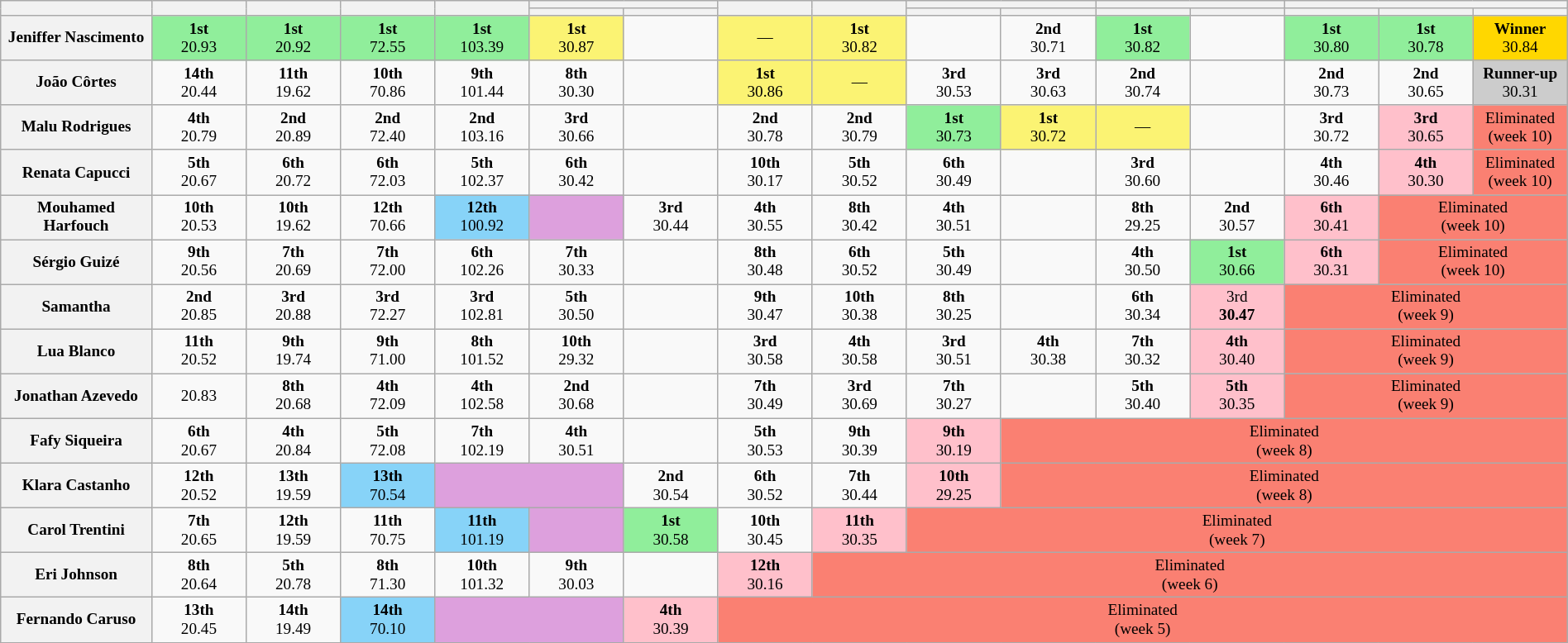<table class="wikitable" style="text-align:center; font-size:80%; width:100%">
<tr>
<th scope="col" rowspan=2 width="08.0%"></th>
<th scope="col" rowspan=2 width="05.0%"></th>
<th scope="col" rowspan=2 width="05.0%"></th>
<th scope="col" rowspan=2 width="05.0%"></th>
<th scope="col" rowspan=2 width="05.0%"></th>
<th scope="col" colspan=2 width="10.0%"></th>
<th scope="col" rowspan=2 width="05.0%"></th>
<th scope="col" rowspan=2 width="05.0%"></th>
<th scope="col" colspan=2 width="10.0%"></th>
<th scope="col" colspan=2 width="10.0%"></th>
<th scope="col" colspan=3 width="15.0%"></th>
</tr>
<tr>
<th scope="col" width="05.0%"></th>
<th scope="col" width="05.0%"></th>
<th scope="col" width="05.0%"></th>
<th scope="col" width="05.0%"></th>
<th scope="col" width="05.0%"></th>
<th scope="col" width="05.0%"></th>
<th scope="col" width="05.0%"></th>
<th scope="col" width="05.0%"></th>
<th scope="col" width="05.0%"></th>
</tr>
<tr>
<th scope="row">Jeniffer Nascimento</th>
<td bgcolor=90EE9B><strong>1st</strong><br>20.93</td>
<td bgcolor=90EE9B><strong>1st</strong><br>20.92</td>
<td bgcolor=90EE9B><strong>1st</strong><br>72.55</td>
<td bgcolor=90EE9B><strong>1st</strong><br>103.39</td>
<td bgcolor=FBF373><strong>1st</strong><br>30.87</td>
<td></td>
<td bgcolor=FBF373>—</td>
<td bgcolor=FBF373><strong>1st</strong><br>30.82</td>
<td></td>
<td><strong>2nd</strong><br>30.71</td>
<td bgcolor=90EE9B><strong>1st</strong><br>30.82</td>
<td></td>
<td bgcolor=90EE9B><strong>1st</strong><br>30.80</td>
<td bgcolor=90EE9B><strong>1st</strong><br>30.78</td>
<td bgcolor=FFD700><strong>Winner</strong><br>30.84</td>
</tr>
<tr>
<th scope="row">João Côrtes</th>
<td><strong>14th</strong><br>20.44</td>
<td><strong>11th</strong><br>19.62</td>
<td><strong>10th</strong><br>70.86</td>
<td><strong>9th</strong><br>101.44</td>
<td><strong>8th</strong><br>30.30</td>
<td></td>
<td bgcolor=FBF373><strong>1st</strong><br>30.86</td>
<td bgcolor=FBF373>—</td>
<td><strong>3rd</strong><br>30.53</td>
<td><strong>3rd</strong><br>30.63</td>
<td><strong>2nd</strong><br>30.74</td>
<td></td>
<td><strong>2nd</strong><br>30.73</td>
<td><strong>2nd</strong><br>30.65</td>
<td bgcolor=CCCCCC><strong>Runner-up</strong><br>30.31</td>
</tr>
<tr>
<th scope="row">Malu Rodrigues</th>
<td><strong>4th</strong><br>20.79</td>
<td><strong>2nd</strong><br>20.89</td>
<td><strong>2nd</strong><br>72.40</td>
<td><strong>2nd</strong><br>103.16</td>
<td><strong>3rd</strong><br>30.66</td>
<td></td>
<td><strong>2nd</strong><br>30.78</td>
<td><strong>2nd</strong><br>30.79</td>
<td bgcolor=90EE9B><strong>1st</strong><br>30.73</td>
<td bgcolor=FBF373><strong>1st</strong><br>30.72</td>
<td bgcolor=FBF373>—</td>
<td></td>
<td><strong>3rd</strong><br>30.72</td>
<td bgcolor=FFC0CB><strong>3rd</strong><br>30.65</td>
<td bgcolor=FA8072>Eliminated<br>(week 10)</td>
</tr>
<tr>
<th scope="row">Renata Capucci</th>
<td><strong>5th</strong><br>20.67</td>
<td><strong>6th</strong><br>20.72</td>
<td><strong>6th</strong><br>72.03</td>
<td><strong>5th</strong><br>102.37</td>
<td><strong>6th</strong><br>30.42</td>
<td></td>
<td><strong>10th</strong><br>30.17</td>
<td><strong>5th</strong><br>30.52</td>
<td><strong>6th</strong><br>30.49</td>
<td></td>
<td><strong>3rd</strong><br>30.60</td>
<td></td>
<td><strong>4th</strong><br>30.46</td>
<td bgcolor=FFC0CB><strong>4th</strong><br>30.30</td>
<td bgcolor=FA8072>Eliminated<br>(week 10)</td>
</tr>
<tr>
<th scope="row">Mouhamed Harfouch</th>
<td><strong>10th</strong><br>20.53</td>
<td><strong>10th</strong><br>19.62</td>
<td><strong>12th</strong><br>70.66</td>
<td bgcolor=87D3F8><strong>12th</strong><br>100.92</td>
<td bgcolor=DDA0DD></td>
<td><strong>3rd</strong><br>30.44</td>
<td><strong>4th</strong><br>30.55</td>
<td><strong>8th</strong><br>30.42</td>
<td><strong>4th</strong><br>30.51</td>
<td></td>
<td><strong>8th</strong><br>29.25</td>
<td><strong>2nd</strong><br>30.57</td>
<td bgcolor=FFC0CB><strong>6th</strong><br>30.41</td>
<td bgcolor=FA8072 colspan=2>Eliminated<br>(week 10)</td>
</tr>
<tr>
<th scope="row">Sérgio Guizé</th>
<td><strong>9th</strong><br>20.56</td>
<td><strong>7th</strong><br>20.69</td>
<td><strong>7th</strong><br>72.00</td>
<td><strong>6th</strong><br>102.26</td>
<td><strong>7th</strong><br>30.33</td>
<td></td>
<td><strong>8th</strong><br>30.48</td>
<td><strong>6th</strong><br>30.52</td>
<td><strong>5th</strong><br>30.49</td>
<td></td>
<td><strong>4th</strong><br>30.50</td>
<td bgcolor=90EE9B><strong>1st</strong><br>30.66</td>
<td bgcolor=FFC0CB><strong>6th</strong><br>30.31</td>
<td bgcolor=FA8072 colspan=2>Eliminated<br>(week 10)</td>
</tr>
<tr>
<th scope="row">Samantha</th>
<td><strong>2nd</strong><br>20.85</td>
<td><strong>3rd</strong><br>20.88</td>
<td><strong>3rd</strong><br>72.27</td>
<td><strong>3rd</strong><br>102.81</td>
<td><strong>5th</strong><br>30.50</td>
<td></td>
<td><strong>9th</strong><br>30.47</td>
<td><strong>10th</strong><br>30.38</td>
<td><strong>8th</strong><br>30.25</td>
<td></td>
<td><strong>6th</strong><br>30.34</td>
<td bgcolor=FFC0CB>3rd<br><strong>30.47</strong></td>
<td bgcolor=FA8072 colspan=3>Eliminated<br>(week 9)</td>
</tr>
<tr>
<th scope="row">Lua Blanco</th>
<td><strong>11th</strong><br>20.52</td>
<td><strong>9th</strong><br>19.74</td>
<td><strong>9th</strong><br>71.00</td>
<td><strong>8th</strong><br>101.52</td>
<td><strong>10th</strong><br>29.32</td>
<td></td>
<td><strong>3rd</strong><br>30.58</td>
<td><strong>4th</strong><br>30.58</td>
<td><strong>3rd</strong><br>30.51</td>
<td><strong>4th</strong><br>30.38</td>
<td><strong>7th</strong><br>30.32</td>
<td bgcolor=FFC0CB><strong>4th</strong><br>30.40</td>
<td bgcolor=FA8072 colspan=3>Eliminated<br>(week 9)</td>
</tr>
<tr>
<th scope="row">Jonathan Azevedo</th>
<td>20.83</td>
<td><strong>8th</strong><br>20.68</td>
<td><strong>4th</strong><br>72.09</td>
<td><strong>4th</strong><br>102.58</td>
<td><strong>2nd</strong><br>30.68</td>
<td></td>
<td><strong>7th</strong><br>30.49</td>
<td><strong>3rd</strong><br>30.69</td>
<td><strong>7th</strong><br>30.27</td>
<td></td>
<td><strong>5th</strong><br>30.40</td>
<td bgcolor=FFC0CB><strong>5th</strong><br>30.35</td>
<td bgcolor=FA8072 colspan=3>Eliminated<br>(week 9)</td>
</tr>
<tr>
<th scope="row">Fafy Siqueira</th>
<td><strong>6th</strong><br>20.67</td>
<td><strong>4th</strong><br>20.84</td>
<td><strong>5th</strong><br>72.08</td>
<td><strong>7th</strong><br>102.19</td>
<td><strong>4th</strong><br>30.51</td>
<td></td>
<td><strong>5th</strong><br>30.53</td>
<td><strong>9th</strong><br>30.39</td>
<td bgcolor=FFC0CB><strong>9th</strong><br>30.19</td>
<td bgcolor=FA8072 colspan=6>Eliminated<br>(week 8)</td>
</tr>
<tr>
<th scope="row">Klara Castanho</th>
<td><strong>12th</strong><br>20.52</td>
<td><strong>13th</strong><br>19.59</td>
<td bgcolor=87D3F8><strong>13th</strong><br>70.54</td>
<td bgcolor=DDA0DD colspan=2></td>
<td><strong>2nd</strong><br>30.54</td>
<td><strong>6th</strong><br>30.52</td>
<td><strong>7th</strong><br>30.44</td>
<td bgcolor=FFC0CB><strong>10th</strong><br>29.25</td>
<td bgcolor=FA8072 colspan=6>Eliminated<br>(week 8)</td>
</tr>
<tr>
<th scope="row">Carol Trentini</th>
<td><strong>7th</strong><br>20.65</td>
<td><strong>12th</strong><br>19.59</td>
<td><strong>11th</strong><br>70.75</td>
<td bgcolor=87D3F8><strong>11th</strong><br>101.19</td>
<td bgcolor=DDA0DD></td>
<td bgcolor=90EE9B><strong>1st</strong><br>30.58</td>
<td><strong>10th</strong><br>30.45</td>
<td bgcolor=FFC0CB><strong>11th</strong><br>30.35</td>
<td bgcolor=FA8072 colspan=7>Eliminated<br>(week 7)</td>
</tr>
<tr>
<th scope="row">Eri Johnson</th>
<td><strong>8th</strong><br>20.64</td>
<td><strong>5th</strong><br>20.78</td>
<td><strong>8th</strong><br>71.30</td>
<td><strong>10th</strong><br>101.32</td>
<td><strong>9th</strong><br>30.03</td>
<td></td>
<td bgcolor=FFC0CB><strong>12th</strong><br>30.16</td>
<td bgcolor=FA8072 colspan=8>Eliminated<br>(week 6)</td>
</tr>
<tr>
<th scope="row">Fernando Caruso</th>
<td><strong>13th</strong><br>20.45</td>
<td><strong>14th</strong><br>19.49</td>
<td bgcolor=87D3F8><strong>14th</strong><br>70.10</td>
<td bgcolor=DDA0DD colspan=2></td>
<td bgcolor=FFC0CB><strong>4th</strong><br>30.39</td>
<td bgcolor=FA8072 colspan=9>Eliminated<br>(week 5)</td>
</tr>
<tr>
</tr>
</table>
